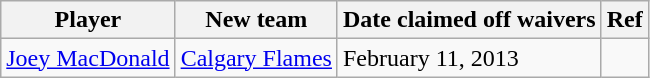<table class="wikitable">
<tr>
<th>Player</th>
<th>New team</th>
<th>Date claimed off waivers</th>
<th>Ref</th>
</tr>
<tr>
<td><a href='#'>Joey MacDonald</a></td>
<td><a href='#'>Calgary Flames</a></td>
<td>February 11, 2013</td>
<td></td>
</tr>
</table>
